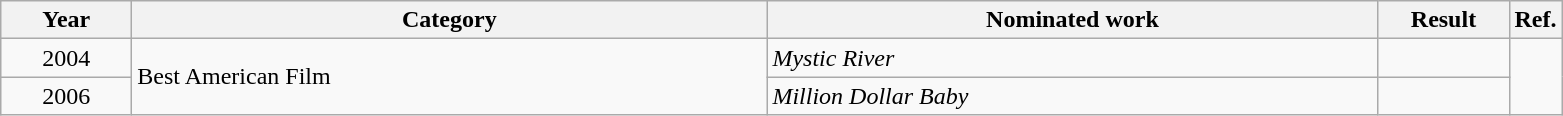<table class=wikitable>
<tr>
<th scope="col" style="width:5em;">Year</th>
<th scope="col" style="width:26em;">Category</th>
<th scope="col" style="width:25em;">Nominated work</th>
<th scope="col" style="width:5em;">Result</th>
<th>Ref.</th>
</tr>
<tr>
<td style="text-align:center;">2004</td>
<td rowspan="2">Best American Film</td>
<td><em>Mystic River</em></td>
<td></td>
<td rowspan=2></td>
</tr>
<tr>
<td style="text-align:center;">2006</td>
<td><em>Million Dollar Baby</em></td>
<td></td>
</tr>
</table>
